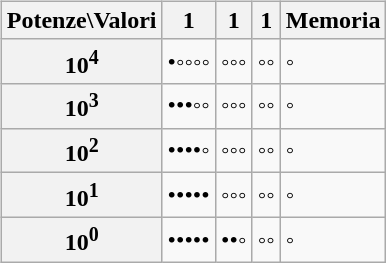<table style="width:100%; background:transparent">
<tr>
<td align="left"><br><table class="wikitable">
<tr>
<th>Potenze\Valori</th>
<th>1</th>
<th>1</th>
<th>1</th>
<th>Memoria</th>
</tr>
<tr>
<th>10<sup>4</sup></th>
<td>•◦◦◦◦</td>
<td>◦◦◦</td>
<td>◦◦</td>
<td>◦</td>
</tr>
<tr>
<th>10<sup>3</sup></th>
<td>•••◦◦</td>
<td>◦◦◦</td>
<td>◦◦</td>
<td>◦</td>
</tr>
<tr>
<th>10<sup>2</sup></th>
<td>••••◦</td>
<td>◦◦◦</td>
<td>◦◦</td>
<td>◦</td>
</tr>
<tr>
<th>10<sup>1</sup></th>
<td>•••••</td>
<td>◦◦◦</td>
<td>◦◦</td>
<td>◦</td>
</tr>
<tr>
<th>10<sup>0</sup></th>
<td>•••••</td>
<td>••◦</td>
<td>◦◦</td>
<td>◦</td>
</tr>
</table>
</td>
</tr>
</table>
